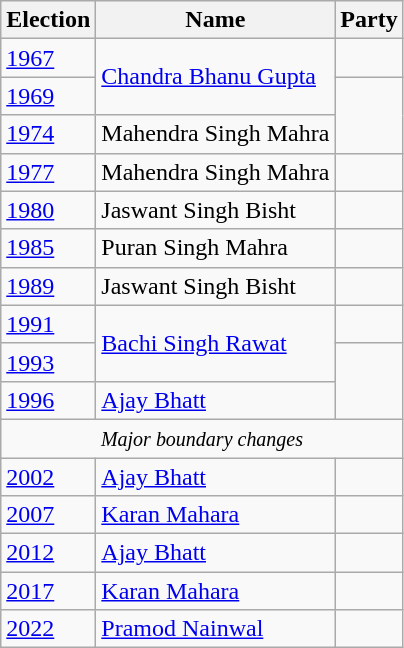<table class="wikitable sortable">
<tr>
<th>Election</th>
<th>Name</th>
<th colspan=2>Party</th>
</tr>
<tr>
<td><a href='#'>1967</a></td>
<td rowspan="2"><a href='#'>Chandra Bhanu Gupta</a></td>
<td></td>
</tr>
<tr>
<td><a href='#'>1969</a></td>
</tr>
<tr>
<td><a href='#'>1974</a></td>
<td>Mahendra Singh Mahra</td>
</tr>
<tr>
<td><a href='#'>1977</a></td>
<td>Mahendra Singh Mahra</td>
<td></td>
</tr>
<tr>
<td><a href='#'>1980</a></td>
<td>Jaswant Singh Bisht</td>
<td></td>
</tr>
<tr>
<td><a href='#'>1985</a></td>
<td>Puran Singh Mahra</td>
<td></td>
</tr>
<tr>
<td><a href='#'>1989</a></td>
<td>Jaswant Singh Bisht</td>
<td></td>
</tr>
<tr>
<td><a href='#'>1991</a></td>
<td rowspan="2"><a href='#'>Bachi Singh Rawat</a></td>
<td></td>
</tr>
<tr>
<td><a href='#'>1993</a></td>
</tr>
<tr>
<td><a href='#'>1996</a></td>
<td><a href='#'>Ajay Bhatt</a></td>
</tr>
<tr>
<td colspan=4 align=center><small><em>Major boundary changes</em></small></td>
</tr>
<tr>
<td><a href='#'>2002</a></td>
<td><a href='#'>Ajay Bhatt</a></td>
<td></td>
</tr>
<tr>
<td><a href='#'>2007</a></td>
<td><a href='#'>Karan Mahara</a></td>
<td></td>
</tr>
<tr>
<td><a href='#'>2012</a></td>
<td><a href='#'>Ajay Bhatt</a></td>
<td></td>
</tr>
<tr>
<td><a href='#'>2017</a></td>
<td><a href='#'>Karan Mahara</a></td>
<td></td>
</tr>
<tr>
<td><a href='#'>2022</a></td>
<td><a href='#'>Pramod Nainwal</a></td>
<td></td>
</tr>
</table>
